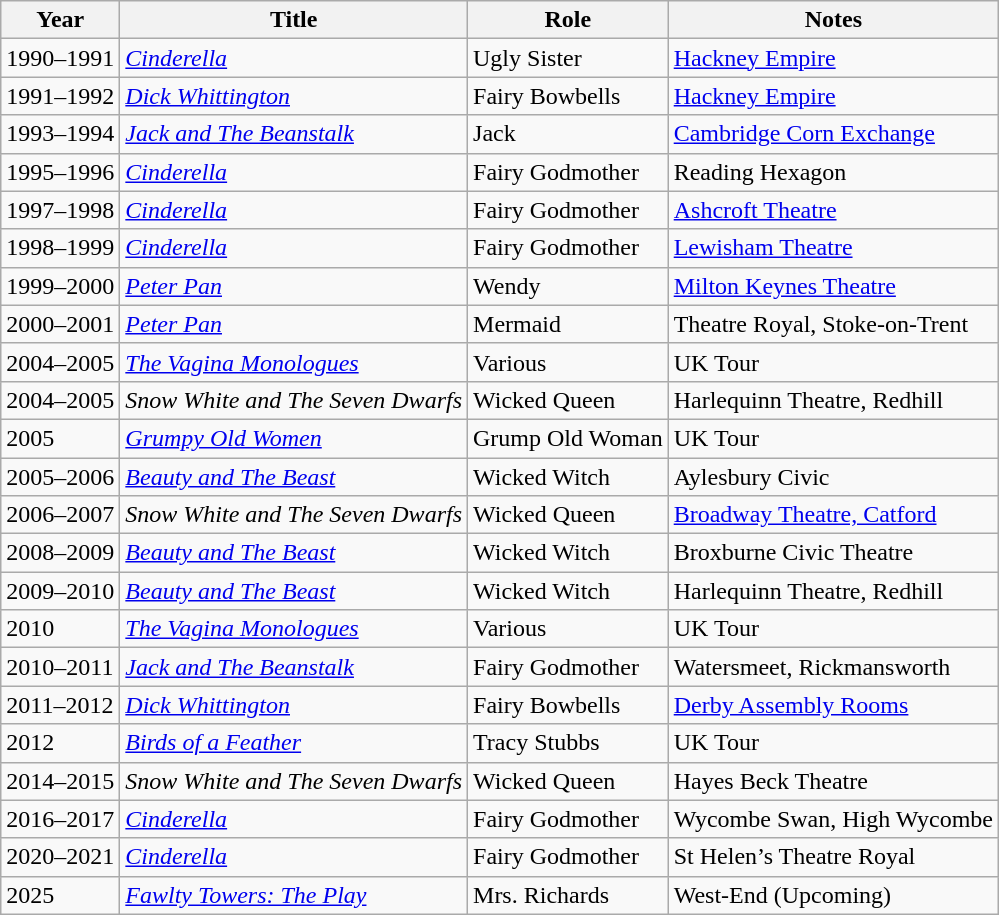<table class="wikitable sortable">
<tr>
<th>Year</th>
<th>Title</th>
<th>Role</th>
<th class="unsortable">Notes</th>
</tr>
<tr>
<td>1990–1991</td>
<td><em><a href='#'>Cinderella</a></em></td>
<td>Ugly Sister</td>
<td><a href='#'>Hackney Empire</a></td>
</tr>
<tr>
<td>1991–1992</td>
<td><em><a href='#'>Dick Whittington</a></em></td>
<td>Fairy Bowbells</td>
<td><a href='#'>Hackney Empire</a></td>
</tr>
<tr>
<td>1993–1994</td>
<td><em><a href='#'>Jack and The Beanstalk</a></em></td>
<td>Jack</td>
<td><a href='#'>Cambridge Corn Exchange</a></td>
</tr>
<tr>
<td>1995–1996</td>
<td><em><a href='#'>Cinderella</a></em></td>
<td>Fairy Godmother</td>
<td>Reading Hexagon</td>
</tr>
<tr>
<td>1997–1998</td>
<td><em><a href='#'>Cinderella</a></em></td>
<td>Fairy Godmother</td>
<td><a href='#'>Ashcroft Theatre</a></td>
</tr>
<tr>
<td>1998–1999</td>
<td><em><a href='#'>Cinderella</a></em></td>
<td>Fairy Godmother</td>
<td><a href='#'>Lewisham Theatre</a></td>
</tr>
<tr>
<td>1999–2000</td>
<td><em><a href='#'>Peter Pan</a></em></td>
<td>Wendy</td>
<td><a href='#'>Milton Keynes Theatre</a></td>
</tr>
<tr>
<td>2000–2001</td>
<td><em><a href='#'>Peter Pan</a></em></td>
<td>Mermaid</td>
<td>Theatre Royal, Stoke-on-Trent</td>
</tr>
<tr>
<td>2004–2005</td>
<td><em><a href='#'>The Vagina Monologues</a></em></td>
<td>Various</td>
<td>UK Tour</td>
</tr>
<tr>
<td>2004–2005</td>
<td><em>Snow White and The Seven Dwarfs</em></td>
<td>Wicked Queen</td>
<td>Harlequinn Theatre, Redhill</td>
</tr>
<tr>
<td>2005</td>
<td><em><a href='#'>Grumpy Old Women</a></em></td>
<td>Grump Old Woman</td>
<td>UK Tour</td>
</tr>
<tr>
<td>2005–2006</td>
<td><em><a href='#'>Beauty and The Beast</a></em></td>
<td>Wicked Witch</td>
<td>Aylesbury Civic</td>
</tr>
<tr>
<td>2006–2007</td>
<td><em>Snow White and The Seven Dwarfs</em></td>
<td>Wicked Queen</td>
<td><a href='#'>Broadway Theatre, Catford</a></td>
</tr>
<tr>
<td>2008–2009</td>
<td><em><a href='#'>Beauty and The Beast</a></em></td>
<td>Wicked Witch</td>
<td>Broxburne Civic Theatre</td>
</tr>
<tr>
<td>2009–2010</td>
<td><em><a href='#'>Beauty and The Beast</a></em></td>
<td>Wicked Witch</td>
<td>Harlequinn Theatre, Redhill</td>
</tr>
<tr>
<td>2010</td>
<td><em><a href='#'>The Vagina Monologues</a></em></td>
<td>Various</td>
<td>UK Tour</td>
</tr>
<tr>
<td>2010–2011</td>
<td><em><a href='#'>Jack and The Beanstalk</a></em></td>
<td>Fairy Godmother</td>
<td>Watersmeet, Rickmansworth</td>
</tr>
<tr>
<td>2011–2012</td>
<td><em><a href='#'>Dick Whittington</a></em></td>
<td>Fairy Bowbells</td>
<td><a href='#'>Derby Assembly Rooms</a></td>
</tr>
<tr>
<td>2012</td>
<td><em><a href='#'>Birds of a Feather</a></em></td>
<td>Tracy Stubbs</td>
<td>UK Tour</td>
</tr>
<tr>
<td>2014–2015</td>
<td><em>Snow White and The Seven Dwarfs</em></td>
<td>Wicked Queen</td>
<td>Hayes Beck Theatre</td>
</tr>
<tr>
<td>2016–2017</td>
<td><em><a href='#'>Cinderella</a></em></td>
<td>Fairy Godmother</td>
<td>Wycombe Swan, High Wycombe</td>
</tr>
<tr>
<td>2020–2021</td>
<td><em><a href='#'>Cinderella</a></em></td>
<td>Fairy Godmother</td>
<td>St Helen’s Theatre Royal</td>
</tr>
<tr>
<td>2025</td>
<td><em><a href='#'>Fawlty Towers: The Play</a></em></td>
<td>Mrs. Richards</td>
<td>West-End (Upcoming)</td>
</tr>
</table>
